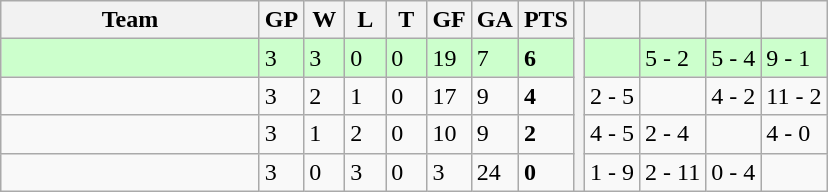<table class="wikitable">
<tr>
<th width=165>Team</th>
<th width=20>GP</th>
<th width=20>W</th>
<th width=20>L</th>
<th width=20>T</th>
<th width=20>GF</th>
<th width=20>GA</th>
<th width=20>PTS</th>
<th rowspan=10></th>
<th></th>
<th></th>
<th></th>
<th></th>
</tr>
<tr bgcolor="#ccffcc">
<td style="text-align:left;"></td>
<td>3</td>
<td>3</td>
<td>0</td>
<td>0</td>
<td>19</td>
<td>7</td>
<td><strong>6</strong></td>
<td></td>
<td>5 - 2</td>
<td>5 - 4</td>
<td>9 - 1</td>
</tr>
<tr>
<td style="text-align:left;"></td>
<td>3</td>
<td>2</td>
<td>1</td>
<td>0</td>
<td>17</td>
<td>9</td>
<td><strong>4</strong></td>
<td>2 - 5</td>
<td></td>
<td>4 - 2</td>
<td>11 - 2</td>
</tr>
<tr>
<td style="text-align:left;"></td>
<td>3</td>
<td>1</td>
<td>2</td>
<td>0</td>
<td>10</td>
<td>9</td>
<td><strong>2</strong></td>
<td>4 - 5</td>
<td>2 - 4</td>
<td></td>
<td>4 - 0</td>
</tr>
<tr>
<td style="text-align:left;"></td>
<td>3</td>
<td>0</td>
<td>3</td>
<td>0</td>
<td>3</td>
<td>24</td>
<td><strong>0</strong></td>
<td>1 - 9</td>
<td>2 - 11</td>
<td>0 - 4</td>
<td></td>
</tr>
</table>
